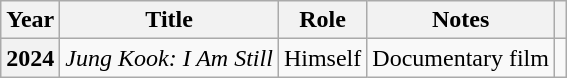<table class="wikitable plainrowheaders sortable">
<tr>
<th scope="col">Year</th>
<th scope="col">Title</th>
<th scope="col">Role</th>
<th scope="col">Notes</th>
<th scope="col" class="unsortable"></th>
</tr>
<tr>
<th scope="row">2024</th>
<td><em>Jung Kook: I Am Still</em></td>
<td>Himself</td>
<td>Documentary film</td>
<td style="text-align:center"></td>
</tr>
</table>
